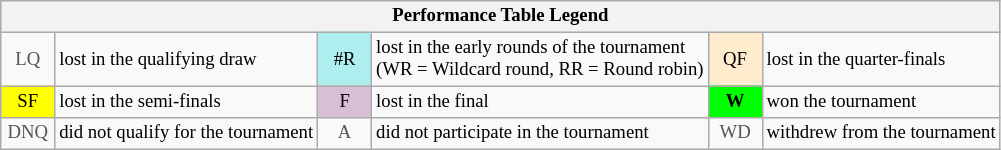<table class="wikitable" style="font-size:78%;">
<tr bgcolor="#efefef">
<th colspan="6">Performance Table Legend</th>
</tr>
<tr>
<td align="center" style="color:#555555;" width="30">LQ</td>
<td>lost in the qualifying draw</td>
<td align="center" style="background:#afeeee;">#R</td>
<td>lost in the early rounds of the tournament<br>(WR = Wildcard round, RR = Round robin)</td>
<td align="center" style="background:#ffebcd;">QF</td>
<td>lost in the quarter-finals</td>
</tr>
<tr>
<td align="center" style="background:yellow;">SF</td>
<td>lost in the semi-finals</td>
<td align="center" style="background:#D8BFD8;">F</td>
<td>lost in the final</td>
<td align="center" style="background:#00ff00;"><strong>W</strong></td>
<td>won the tournament</td>
</tr>
<tr>
<td align="center" style="color:#555555;" width="30">DNQ</td>
<td>did not qualify for the tournament</td>
<td align="center" style="color:#555555;" width="30">A</td>
<td>did not participate in the tournament</td>
<td align="center" style="color:#555555;" width="30">WD</td>
<td>withdrew from the tournament</td>
</tr>
</table>
